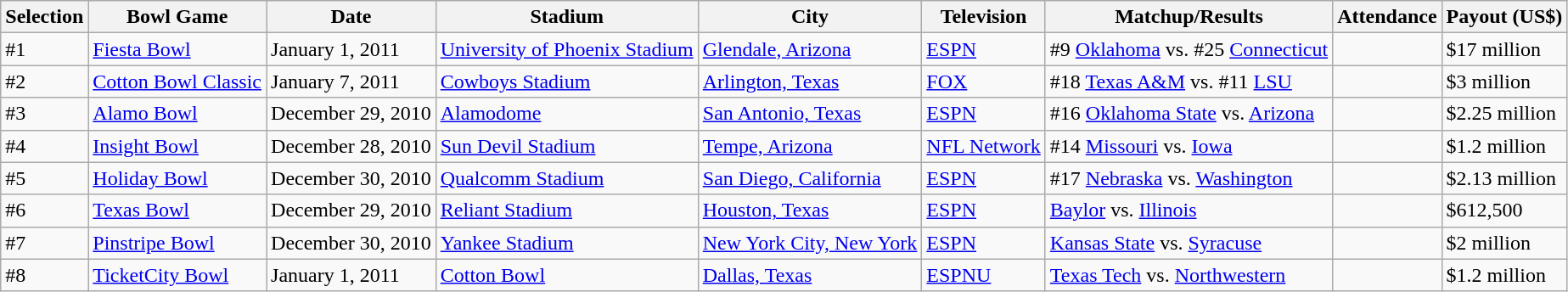<table class="wikitable">
<tr>
<th>Selection</th>
<th>Bowl Game</th>
<th>Date</th>
<th>Stadium</th>
<th>City</th>
<th>Television</th>
<th>Matchup/Results</th>
<th>Attendance</th>
<th>Payout (US$)</th>
</tr>
<tr>
<td>#1</td>
<td><a href='#'>Fiesta Bowl</a></td>
<td>January 1, 2011</td>
<td><a href='#'>University of Phoenix Stadium</a></td>
<td><a href='#'>Glendale, Arizona</a></td>
<td><a href='#'>ESPN</a></td>
<td>#9 <a href='#'>Oklahoma</a> vs. #25 <a href='#'>Connecticut</a></td>
<td></td>
<td>$17 million</td>
</tr>
<tr>
<td>#2</td>
<td><a href='#'>Cotton Bowl Classic</a></td>
<td>January 7, 2011</td>
<td><a href='#'>Cowboys Stadium</a></td>
<td><a href='#'>Arlington, Texas</a></td>
<td><a href='#'>FOX</a></td>
<td>#18 <a href='#'>Texas A&M</a> vs. #11 <a href='#'>LSU</a></td>
<td></td>
<td>$3 million</td>
</tr>
<tr>
<td>#3</td>
<td><a href='#'>Alamo Bowl</a></td>
<td>December 29, 2010</td>
<td><a href='#'>Alamodome</a></td>
<td><a href='#'>San Antonio, Texas</a></td>
<td><a href='#'>ESPN</a></td>
<td>#16 <a href='#'>Oklahoma State</a> vs. <a href='#'>Arizona</a></td>
<td></td>
<td>$2.25 million</td>
</tr>
<tr>
<td>#4</td>
<td><a href='#'>Insight Bowl</a></td>
<td>December 28, 2010</td>
<td><a href='#'>Sun Devil Stadium</a></td>
<td><a href='#'>Tempe, Arizona</a></td>
<td><a href='#'>NFL Network</a></td>
<td>#14 <a href='#'>Missouri</a> vs. <a href='#'>Iowa</a></td>
<td></td>
<td>$1.2 million</td>
</tr>
<tr>
<td>#5</td>
<td><a href='#'>Holiday Bowl</a></td>
<td>December 30, 2010</td>
<td><a href='#'>Qualcomm Stadium</a></td>
<td><a href='#'>San Diego, California</a></td>
<td><a href='#'>ESPN</a></td>
<td>#17 <a href='#'>Nebraska</a> vs. <a href='#'>Washington</a></td>
<td></td>
<td>$2.13 million</td>
</tr>
<tr>
<td>#6</td>
<td><a href='#'>Texas Bowl</a></td>
<td>December 29, 2010</td>
<td><a href='#'>Reliant Stadium</a></td>
<td><a href='#'>Houston, Texas</a></td>
<td><a href='#'>ESPN</a></td>
<td><a href='#'>Baylor</a> vs. <a href='#'>Illinois</a></td>
<td></td>
<td>$612,500</td>
</tr>
<tr>
<td>#7</td>
<td><a href='#'>Pinstripe Bowl</a></td>
<td>December 30, 2010</td>
<td><a href='#'>Yankee Stadium</a></td>
<td><a href='#'>New York City, New York</a></td>
<td><a href='#'>ESPN</a></td>
<td><a href='#'>Kansas State</a> vs. <a href='#'>Syracuse</a></td>
<td></td>
<td>$2 million</td>
</tr>
<tr>
<td>#8</td>
<td><a href='#'>TicketCity Bowl</a></td>
<td>January 1, 2011</td>
<td><a href='#'>Cotton Bowl</a></td>
<td><a href='#'>Dallas, Texas</a></td>
<td><a href='#'>ESPNU</a></td>
<td><a href='#'>Texas Tech</a> vs. <a href='#'>Northwestern</a></td>
<td></td>
<td>$1.2 million</td>
</tr>
</table>
